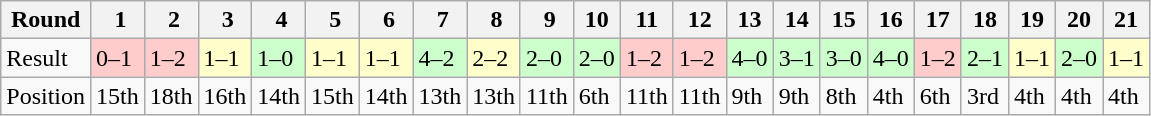<table class="wikitable">
<tr>
<th>Round</th>
<th> 1</th>
<th> 2</th>
<th> 3</th>
<th> 4</th>
<th> 5</th>
<th> 6</th>
<th> 7</th>
<th> 8</th>
<th> 9</th>
<th>10</th>
<th>11</th>
<th>12</th>
<th>13</th>
<th>14</th>
<th>15</th>
<th>16</th>
<th>17</th>
<th>18</th>
<th>19</th>
<th>20</th>
<th>21</th>
</tr>
<tr>
<td>Result</td>
<td bgcolor="#FFCCCC">0–1</td>
<td bgcolor="#FFCCCC">1–2</td>
<td bgcolor="#FFFFCC">1–1</td>
<td bgcolor="#CCFFCC">1–0</td>
<td bgcolor="#FFFFCC">1–1</td>
<td bgcolor="#FFFFCC">1–1</td>
<td bgcolor="#CCFFCC">4–2</td>
<td bgcolor="#FFFFCC">2–2</td>
<td bgcolor="#CCFFCC">2–0</td>
<td bgcolor="#CCFFCC">2–0</td>
<td bgcolor="#FFCCCC">1–2</td>
<td bgcolor="#FFCCCC">1–2</td>
<td bgcolor="#CCFFCC">4–0</td>
<td bgcolor="#CCFFCC">3–1</td>
<td bgcolor="#CCFFCC">3–0</td>
<td bgcolor="#CCFFCC">4–0</td>
<td bgcolor="#FFCCCC">1–2</td>
<td bgcolor="#CCFFCC">2–1</td>
<td bgcolor="#FFFFCC">1–1</td>
<td bgcolor="#CCFFCC">2–0</td>
<td bgcolor="#FFFFCC">1–1</td>
</tr>
<tr>
<td>Position</td>
<td>15th</td>
<td>18th</td>
<td>16th</td>
<td>14th</td>
<td>15th</td>
<td>14th</td>
<td>13th</td>
<td>13th</td>
<td>11th</td>
<td>6th</td>
<td>11th</td>
<td>11th</td>
<td>9th</td>
<td>9th</td>
<td>8th</td>
<td>4th</td>
<td>6th</td>
<td>3rd</td>
<td>4th</td>
<td>4th</td>
<td>4th</td>
</tr>
</table>
